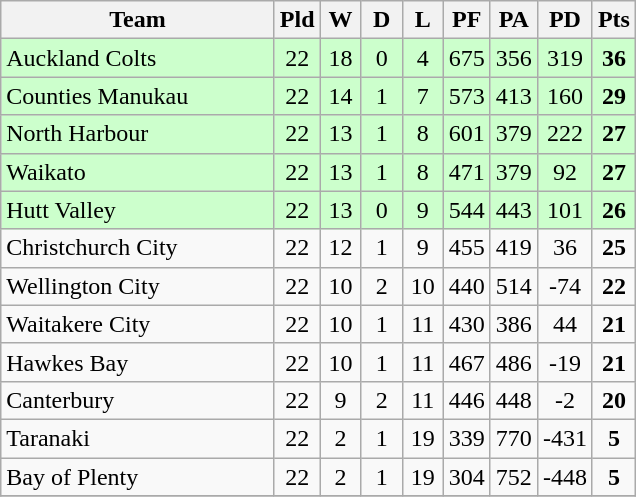<table class="wikitable" style="text-align:center;">
<tr>
<th width=175>Team</th>
<th width=20 abbr="Played">Pld</th>
<th width=20 abbr="Won">W</th>
<th width=20 abbr="Drawn">D</th>
<th width=20 abbr="Lost">L</th>
<th width=20 abbr="Points for">PF</th>
<th width=20 abbr="Points against">PA</th>
<th width=20 abbr="Points difference">PD</th>
<th width=20 abbr="Points">Pts</th>
</tr>
<tr style="background: #ccffcc;">
<td style="text-align:left;">Auckland Colts</td>
<td>22</td>
<td>18</td>
<td>0</td>
<td>4</td>
<td>675</td>
<td>356</td>
<td>319</td>
<td><strong>36</strong></td>
</tr>
<tr style="background: #ccffcc;">
<td style="text-align:left;">Counties Manukau</td>
<td>22</td>
<td>14</td>
<td>1</td>
<td>7</td>
<td>573</td>
<td>413</td>
<td>160</td>
<td><strong>29</strong></td>
</tr>
<tr style="background: #ccffcc;">
<td style="text-align:left;">North Harbour</td>
<td>22</td>
<td>13</td>
<td>1</td>
<td>8</td>
<td>601</td>
<td>379</td>
<td>222</td>
<td><strong>27</strong></td>
</tr>
<tr style="background: #ccffcc;">
<td style="text-align:left;">Waikato</td>
<td>22</td>
<td>13</td>
<td>1</td>
<td>8</td>
<td>471</td>
<td>379</td>
<td>92</td>
<td><strong>27</strong></td>
</tr>
<tr style="background: #ccffcc;">
<td style="text-align:left;">Hutt Valley</td>
<td>22</td>
<td>13</td>
<td>0</td>
<td>9</td>
<td>544</td>
<td>443</td>
<td>101</td>
<td><strong>26</strong></td>
</tr>
<tr>
<td style="text-align:left;">Christchurch City</td>
<td>22</td>
<td>12</td>
<td>1</td>
<td>9</td>
<td>455</td>
<td>419</td>
<td>36</td>
<td><strong>25</strong></td>
</tr>
<tr>
<td style="text-align:left;">Wellington City</td>
<td>22</td>
<td>10</td>
<td>2</td>
<td>10</td>
<td>440</td>
<td>514</td>
<td>-74</td>
<td><strong>22</strong></td>
</tr>
<tr>
<td style="text-align:left;">Waitakere City</td>
<td>22</td>
<td>10</td>
<td>1</td>
<td>11</td>
<td>430</td>
<td>386</td>
<td>44</td>
<td><strong>21</strong></td>
</tr>
<tr>
<td style="text-align:left;">Hawkes Bay</td>
<td>22</td>
<td>10</td>
<td>1</td>
<td>11</td>
<td>467</td>
<td>486</td>
<td>-19</td>
<td><strong>21</strong></td>
</tr>
<tr>
<td style="text-align:left;">Canterbury</td>
<td>22</td>
<td>9</td>
<td>2</td>
<td>11</td>
<td>446</td>
<td>448</td>
<td>-2</td>
<td><strong>20</strong></td>
</tr>
<tr>
<td style="text-align:left;">Taranaki</td>
<td>22</td>
<td>2</td>
<td>1</td>
<td>19</td>
<td>339</td>
<td>770</td>
<td>-431</td>
<td><strong>5</strong></td>
</tr>
<tr>
<td style="text-align:left;">Bay of Plenty</td>
<td>22</td>
<td>2</td>
<td>1</td>
<td>19</td>
<td>304</td>
<td>752</td>
<td>-448</td>
<td><strong>5</strong></td>
</tr>
<tr>
</tr>
</table>
